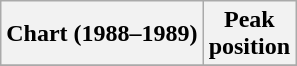<table class="wikitable sortable">
<tr>
<th align="left">Chart (1988–1989)</th>
<th align="center">Peak<br>position</th>
</tr>
<tr>
</tr>
</table>
